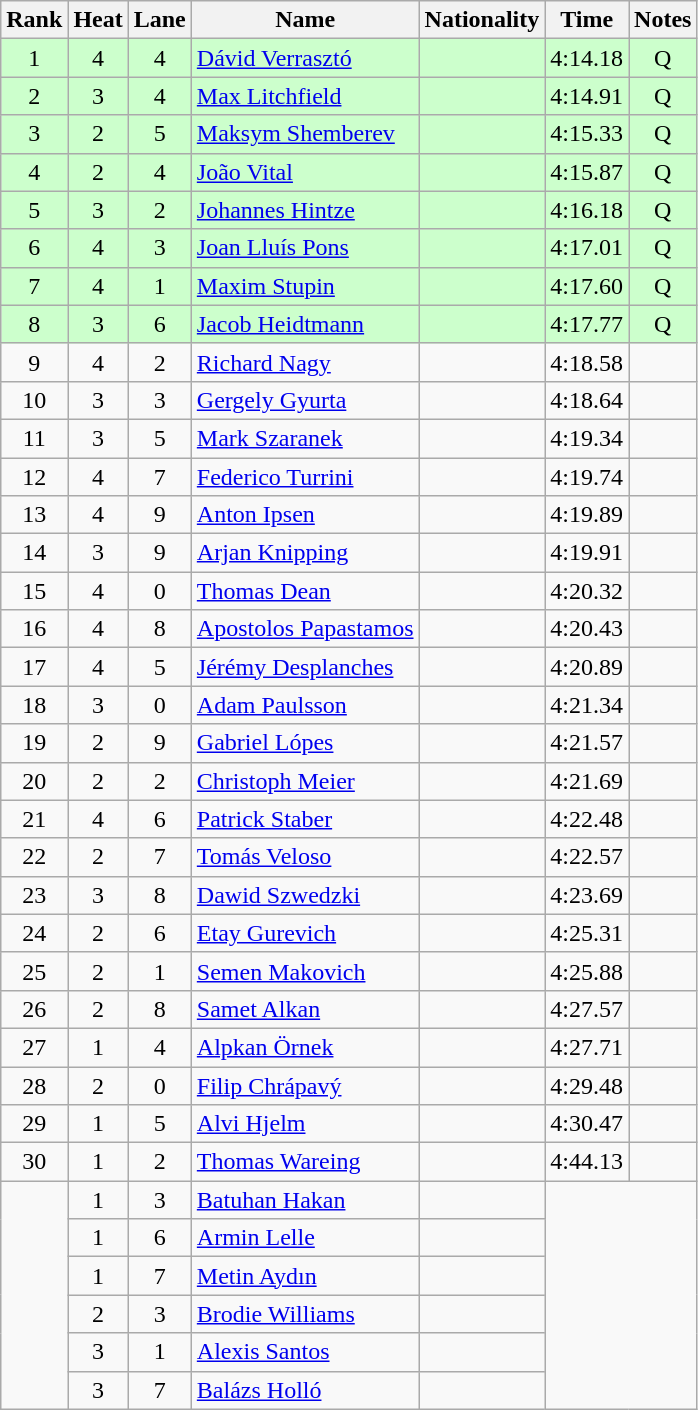<table class="wikitable sortable" style="text-align:center">
<tr>
<th>Rank</th>
<th>Heat</th>
<th>Lane</th>
<th>Name</th>
<th>Nationality</th>
<th>Time</th>
<th>Notes</th>
</tr>
<tr bgcolor=ccffcc>
<td>1</td>
<td>4</td>
<td>4</td>
<td align=left><a href='#'>Dávid Verrasztó</a></td>
<td align=left></td>
<td>4:14.18</td>
<td>Q</td>
</tr>
<tr bgcolor=ccffcc>
<td>2</td>
<td>3</td>
<td>4</td>
<td align=left><a href='#'>Max Litchfield</a></td>
<td align=left></td>
<td>4:14.91</td>
<td>Q</td>
</tr>
<tr bgcolor=ccffcc>
<td>3</td>
<td>2</td>
<td>5</td>
<td align=left><a href='#'>Maksym Shemberev</a></td>
<td align=left></td>
<td>4:15.33</td>
<td>Q</td>
</tr>
<tr bgcolor=ccffcc>
<td>4</td>
<td>2</td>
<td>4</td>
<td align=left><a href='#'>João Vital</a></td>
<td align=left></td>
<td>4:15.87</td>
<td>Q</td>
</tr>
<tr bgcolor=ccffcc>
<td>5</td>
<td>3</td>
<td>2</td>
<td align=left><a href='#'>Johannes Hintze</a></td>
<td align=left></td>
<td>4:16.18</td>
<td>Q</td>
</tr>
<tr bgcolor=ccffcc>
<td>6</td>
<td>4</td>
<td>3</td>
<td align=left><a href='#'>Joan Lluís Pons</a></td>
<td align=left></td>
<td>4:17.01</td>
<td>Q</td>
</tr>
<tr bgcolor=ccffcc>
<td>7</td>
<td>4</td>
<td>1</td>
<td align=left><a href='#'>Maxim Stupin</a></td>
<td align=left></td>
<td>4:17.60</td>
<td>Q</td>
</tr>
<tr bgcolor=ccffcc>
<td>8</td>
<td>3</td>
<td>6</td>
<td align=left><a href='#'>Jacob Heidtmann</a></td>
<td align=left></td>
<td>4:17.77</td>
<td>Q</td>
</tr>
<tr>
<td>9</td>
<td>4</td>
<td>2</td>
<td align=left><a href='#'>Richard Nagy</a></td>
<td align=left></td>
<td>4:18.58</td>
<td></td>
</tr>
<tr>
<td>10</td>
<td>3</td>
<td>3</td>
<td align=left><a href='#'>Gergely Gyurta</a></td>
<td align=left></td>
<td>4:18.64</td>
<td></td>
</tr>
<tr>
<td>11</td>
<td>3</td>
<td>5</td>
<td align=left><a href='#'>Mark Szaranek</a></td>
<td align=left></td>
<td>4:19.34</td>
<td></td>
</tr>
<tr>
<td>12</td>
<td>4</td>
<td>7</td>
<td align=left><a href='#'>Federico Turrini</a></td>
<td align=left></td>
<td>4:19.74</td>
<td></td>
</tr>
<tr>
<td>13</td>
<td>4</td>
<td>9</td>
<td align=left><a href='#'>Anton Ipsen</a></td>
<td align=left></td>
<td>4:19.89</td>
<td></td>
</tr>
<tr>
<td>14</td>
<td>3</td>
<td>9</td>
<td align=left><a href='#'>Arjan Knipping</a></td>
<td align=left></td>
<td>4:19.91</td>
<td></td>
</tr>
<tr>
<td>15</td>
<td>4</td>
<td>0</td>
<td align=left><a href='#'>Thomas Dean</a></td>
<td align=left></td>
<td>4:20.32</td>
<td></td>
</tr>
<tr>
<td>16</td>
<td>4</td>
<td>8</td>
<td align=left><a href='#'>Apostolos Papastamos</a></td>
<td align=left></td>
<td>4:20.43</td>
<td></td>
</tr>
<tr>
<td>17</td>
<td>4</td>
<td>5</td>
<td align=left><a href='#'>Jérémy Desplanches</a></td>
<td align=left></td>
<td>4:20.89</td>
<td></td>
</tr>
<tr>
<td>18</td>
<td>3</td>
<td>0</td>
<td align=left><a href='#'>Adam Paulsson</a></td>
<td align=left></td>
<td>4:21.34</td>
<td></td>
</tr>
<tr>
<td>19</td>
<td>2</td>
<td>9</td>
<td align=left><a href='#'>Gabriel Lópes</a></td>
<td align=left></td>
<td>4:21.57</td>
<td></td>
</tr>
<tr>
<td>20</td>
<td>2</td>
<td>2</td>
<td align=left><a href='#'>Christoph Meier</a></td>
<td align=left></td>
<td>4:21.69</td>
<td></td>
</tr>
<tr>
<td>21</td>
<td>4</td>
<td>6</td>
<td align=left><a href='#'>Patrick Staber</a></td>
<td align=left></td>
<td>4:22.48</td>
<td></td>
</tr>
<tr>
<td>22</td>
<td>2</td>
<td>7</td>
<td align=left><a href='#'>Tomás Veloso</a></td>
<td align=left></td>
<td>4:22.57</td>
<td></td>
</tr>
<tr>
<td>23</td>
<td>3</td>
<td>8</td>
<td align=left><a href='#'>Dawid Szwedzki</a></td>
<td align=left></td>
<td>4:23.69</td>
<td></td>
</tr>
<tr>
<td>24</td>
<td>2</td>
<td>6</td>
<td align=left><a href='#'>Etay Gurevich</a></td>
<td align=left></td>
<td>4:25.31</td>
<td></td>
</tr>
<tr>
<td>25</td>
<td>2</td>
<td>1</td>
<td align=left><a href='#'>Semen Makovich</a></td>
<td align=left></td>
<td>4:25.88</td>
<td></td>
</tr>
<tr>
<td>26</td>
<td>2</td>
<td>8</td>
<td align=left><a href='#'>Samet Alkan</a></td>
<td align=left></td>
<td>4:27.57</td>
<td></td>
</tr>
<tr>
<td>27</td>
<td>1</td>
<td>4</td>
<td align=left><a href='#'>Alpkan Örnek</a></td>
<td align=left></td>
<td>4:27.71</td>
<td></td>
</tr>
<tr>
<td>28</td>
<td>2</td>
<td>0</td>
<td align=left><a href='#'>Filip Chrápavý</a></td>
<td align=left></td>
<td>4:29.48</td>
<td></td>
</tr>
<tr>
<td>29</td>
<td>1</td>
<td>5</td>
<td align=left><a href='#'>Alvi Hjelm</a></td>
<td align=left></td>
<td>4:30.47</td>
<td></td>
</tr>
<tr>
<td>30</td>
<td>1</td>
<td>2</td>
<td align=left><a href='#'>Thomas Wareing</a></td>
<td align=left></td>
<td>4:44.13</td>
<td></td>
</tr>
<tr>
<td rowspan=6></td>
<td>1</td>
<td>3</td>
<td align=left><a href='#'>Batuhan Hakan</a></td>
<td align=left></td>
<td colspan=2 rowspan=6></td>
</tr>
<tr>
<td>1</td>
<td>6</td>
<td align=left><a href='#'>Armin Lelle</a></td>
<td align=left></td>
</tr>
<tr>
<td>1</td>
<td>7</td>
<td align=left><a href='#'>Metin Aydın</a></td>
<td align=left></td>
</tr>
<tr>
<td>2</td>
<td>3</td>
<td align=left><a href='#'>Brodie Williams</a></td>
<td align=left></td>
</tr>
<tr>
<td>3</td>
<td>1</td>
<td align=left><a href='#'>Alexis Santos</a></td>
<td align=left></td>
</tr>
<tr>
<td>3</td>
<td>7</td>
<td align=left><a href='#'>Balázs Holló</a></td>
<td align=left></td>
</tr>
</table>
